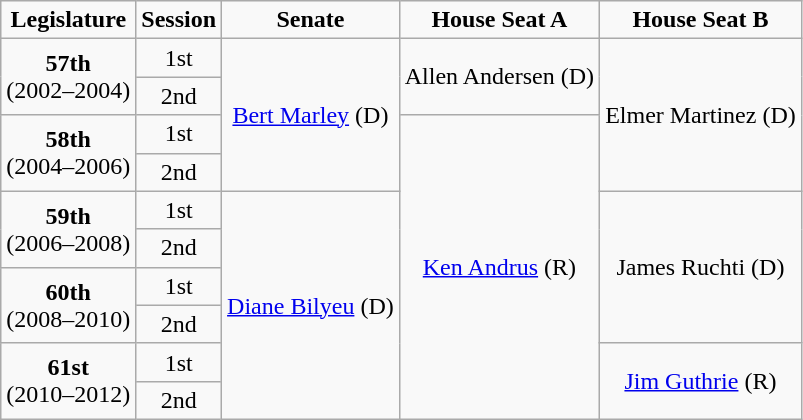<table class=wikitable style="text-align:center">
<tr>
<td><strong>Legislature</strong></td>
<td><strong>Session</strong></td>
<td><strong>Senate</strong></td>
<td><strong>House Seat A</strong></td>
<td><strong>House Seat B</strong></td>
</tr>
<tr>
<td rowspan="2" colspan="1" style="text-align: center;"><strong>57th</strong> <br> (2002–2004)</td>
<td>1st</td>
<td rowspan="4" colspan="1" style="text-align: center;" ><a href='#'>Bert Marley</a> (D)</td>
<td rowspan="2" colspan="1" style="text-align: center;" >Allen Andersen (D)</td>
<td rowspan="4" colspan="1" style="text-align: center;" >Elmer Martinez (D)</td>
</tr>
<tr>
<td>2nd</td>
</tr>
<tr>
<td rowspan="2" colspan="1" style="text-align: center;"><strong>58th</strong> <br> (2004–2006)</td>
<td>1st</td>
<td rowspan="8" colspan="1" style="text-align: center;" ><a href='#'>Ken Andrus</a> (R)</td>
</tr>
<tr>
<td>2nd</td>
</tr>
<tr>
<td rowspan="2" colspan="1" style="text-align: center;"><strong>59th</strong> <br> (2006–2008)</td>
<td>1st</td>
<td rowspan="6" colspan="1" style="text-align: center;" ><a href='#'>Diane Bilyeu</a> (D)</td>
<td rowspan="4" colspan="1" style="text-align: center;" >James Ruchti (D)</td>
</tr>
<tr>
<td>2nd</td>
</tr>
<tr>
<td rowspan="2" colspan="1" style="text-align: center;"><strong>60th</strong> <br> (2008–2010)</td>
<td>1st</td>
</tr>
<tr>
<td>2nd</td>
</tr>
<tr>
<td rowspan="2" colspan="1" style="text-align: center;"><strong>61st</strong> <br> (2010–2012)</td>
<td>1st</td>
<td rowspan="2" colspan="1" style="text-align: center;" ><a href='#'>Jim Guthrie</a> (R)</td>
</tr>
<tr>
<td>2nd</td>
</tr>
</table>
